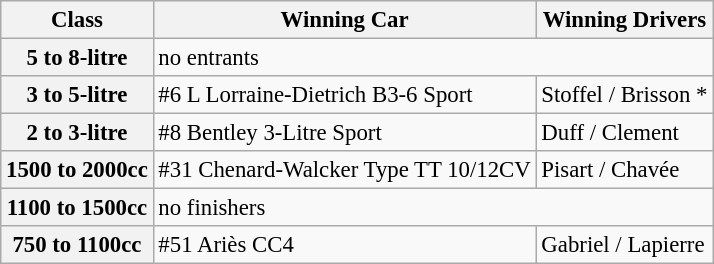<table class="wikitable" style="font-size: 95%">
<tr>
<th>Class</th>
<th>Winning Car</th>
<th>Winning Drivers</th>
</tr>
<tr>
<th>5 to 8-litre</th>
<td colspan=2>no entrants</td>
</tr>
<tr>
<th>3 to 5-litre</th>
<td>#6 L Lorraine-Dietrich B3-6 Sport</td>
<td>Stoffel / Brisson *</td>
</tr>
<tr>
<th>2 to 3-litre</th>
<td>#8 Bentley 3-Litre Sport</td>
<td>Duff / Clement</td>
</tr>
<tr>
<th>1500 to 2000cc</th>
<td>#31 Chenard-Walcker Type TT 10/12CV</td>
<td>Pisart / Chavée</td>
</tr>
<tr>
<th>1100 to 1500cc</th>
<td colspan=2>no finishers</td>
</tr>
<tr>
<th>750 to 1100cc</th>
<td>#51 Ariès CC4</td>
<td>Gabriel / Lapierre</td>
</tr>
</table>
